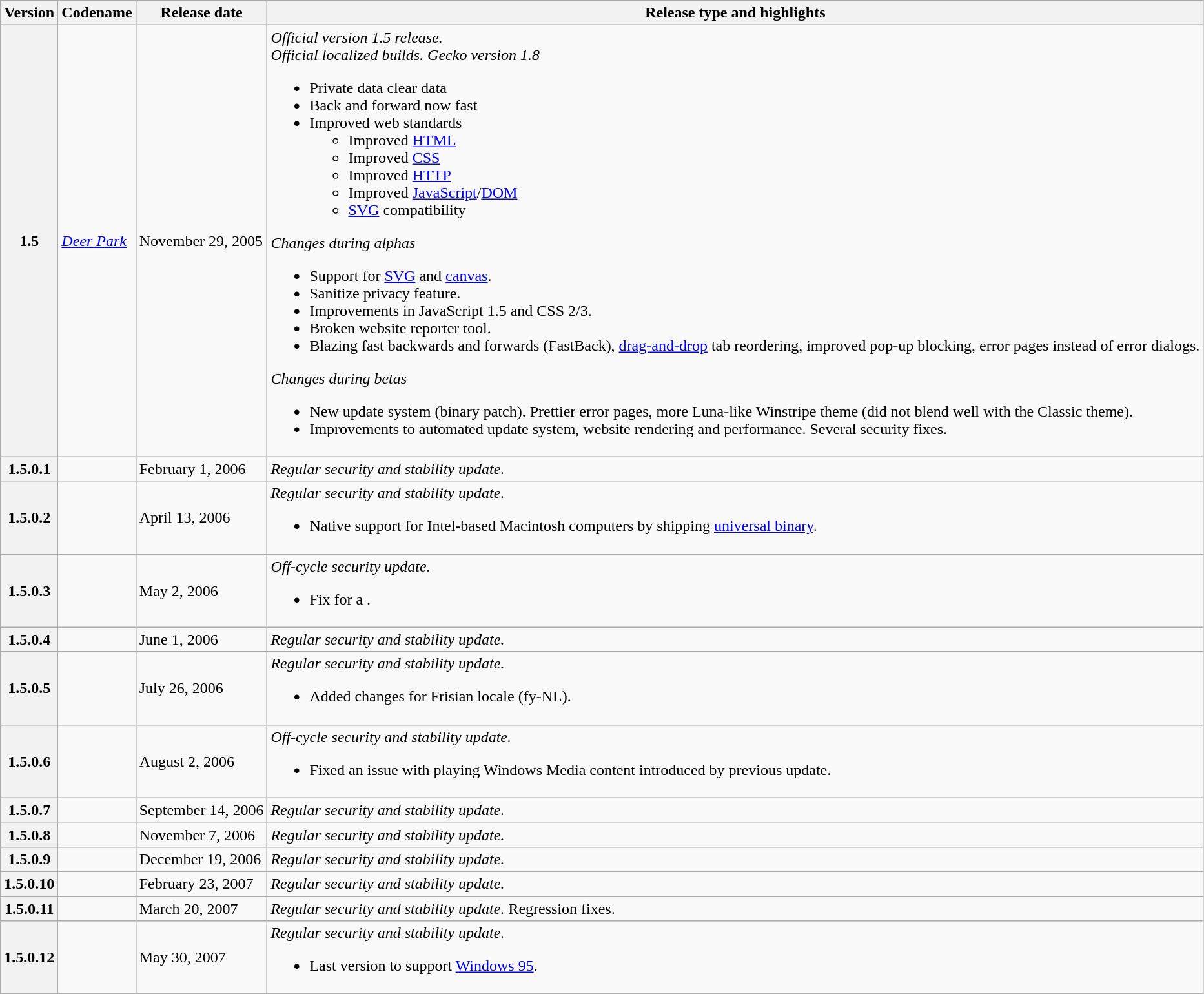<table class="wikitable mw-collapsible">
<tr>
<th scope="col">Version</th>
<th scope="col">Codename</th>
<th scope="col">Release date</th>
<th scope="col">Release type and highlights</th>
</tr>
<tr>
<th scope="row">1.5</th>
<td><em><a href='#'>Deer Park</a></em></td>
<td>November 29, 2005</td>
<td><em>Official version 1.5 release.</em><br><em>Official localized builds.</em>
<em>Gecko version 1.8</em><ul><li>Private data clear data</li><li>Back and forward now fast</li><li>Improved web standards<ul><li>Improved <a href='#'>HTML</a></li><li>Improved <a href='#'>CSS</a></li><li>Improved <a href='#'>HTTP</a></li><li>Improved <a href='#'>JavaScript</a>/<a href='#'>DOM</a></li><li><a href='#'>SVG</a> compatibility</li></ul></li></ul><em>Changes during alphas</em><ul><li>Support for <a href='#'>SVG</a> and <a href='#'>canvas</a>.</li><li>Sanitize privacy feature.</li><li>Improvements in JavaScript 1.5 and CSS 2/3.</li><li>Broken website reporter tool.</li><li>Blazing fast backwards and forwards (FastBack), <a href='#'>drag-and-drop</a> tab reordering, improved pop-up blocking, error pages instead of error dialogs.</li></ul><em>Changes during betas</em><ul><li>New update system (binary patch). Prettier error pages, more Luna-like Winstripe theme (did not blend well with the Classic theme).</li><li>Improvements to automated update system, website rendering and performance. Several security fixes.</li></ul></td>
</tr>
<tr>
<th scope="row">1.5.0.1</th>
<td></td>
<td>February 1, 2006</td>
<td><em>Regular security and stability update.</em></td>
</tr>
<tr>
<th scope="row">1.5.0.2</th>
<td></td>
<td>April 13, 2006</td>
<td><em>Regular security and stability update.</em><br><ul><li>Native support for Intel-based Macintosh computers by shipping <a href='#'>universal binary</a>.</li></ul></td>
</tr>
<tr>
<th scope="row">1.5.0.3</th>
<td></td>
<td>May 2, 2006</td>
<td><em>Off-cycle security update.</em><br><ul><li>Fix for a .</li></ul></td>
</tr>
<tr>
<th scope="row">1.5.0.4</th>
<td></td>
<td>June 1, 2006</td>
<td><em>Regular security and stability update.</em></td>
</tr>
<tr>
<th scope="row">1.5.0.5</th>
<td></td>
<td>July 26, 2006</td>
<td><em>Regular security and stability update.</em><br><ul><li>Added changes for Frisian locale (fy-NL).</li></ul></td>
</tr>
<tr>
<th scope="row">1.5.0.6</th>
<td></td>
<td>August 2, 2006</td>
<td><em>Off-cycle security and stability update.</em><br><ul><li>Fixed an issue with playing Windows Media content introduced by previous update.</li></ul></td>
</tr>
<tr>
<th scope="row">1.5.0.7</th>
<td></td>
<td>September 14, 2006</td>
<td><em>Regular security and stability update.</em></td>
</tr>
<tr>
<th scope="row">1.5.0.8</th>
<td></td>
<td>November 7, 2006</td>
<td><em>Regular security and stability update.</em></td>
</tr>
<tr>
<th scope="row">1.5.0.9</th>
<td></td>
<td>December 19, 2006</td>
<td><em>Regular security and stability update.</em></td>
</tr>
<tr>
<th scope="row">1.5.0.10</th>
<td></td>
<td>February 23, 2007</td>
<td><em>Regular security and stability update.</em></td>
</tr>
<tr>
<th scope="row">1.5.0.11</th>
<td></td>
<td>March 20, 2007</td>
<td><em>Regular security and stability update.</em> Regression fixes.</td>
</tr>
<tr>
<th scope="row">1.5.0.12</th>
<td></td>
<td>May 30, 2007</td>
<td><em>Regular security and stability update.</em> <br><ul><li>Last version to support <a href='#'>Windows 95</a>.</li></ul></td>
</tr>
</table>
